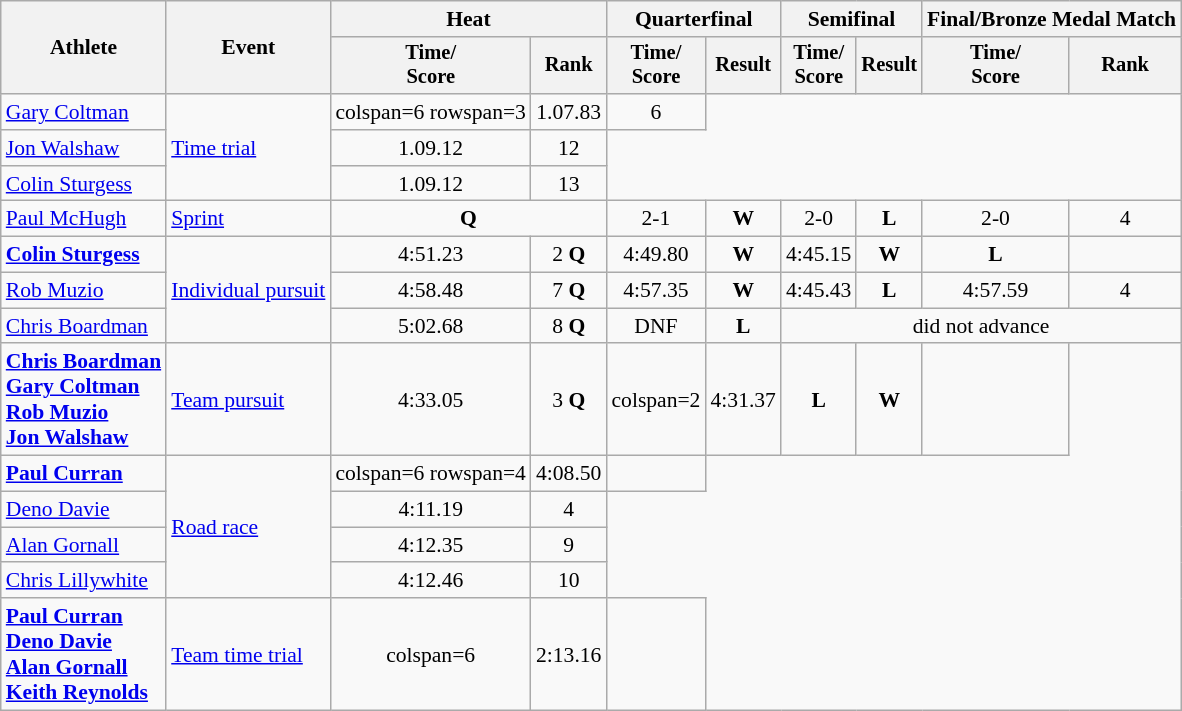<table class=wikitable style=font-size:90%>
<tr>
<th rowspan=2>Athlete</th>
<th rowspan=2>Event</th>
<th colspan=2>Heat</th>
<th colspan=2>Quarterfinal</th>
<th colspan=2>Semifinal</th>
<th colspan=2>Final/Bronze Medal Match</th>
</tr>
<tr style=font-size:95%>
<th>Time/<br>Score</th>
<th>Rank</th>
<th>Time/<br>Score</th>
<th>Result</th>
<th>Time/<br>Score</th>
<th>Result</th>
<th>Time/<br>Score</th>
<th>Rank</th>
</tr>
<tr align=center>
<td align=left><a href='#'>Gary Coltman</a></td>
<td align=left rowspan=3><a href='#'>Time trial</a></td>
<td>colspan=6 rowspan=3 </td>
<td>1.07.83</td>
<td>6</td>
</tr>
<tr align=center>
<td align=left><a href='#'>Jon Walshaw</a></td>
<td>1.09.12</td>
<td>12</td>
</tr>
<tr align=center>
<td align=left><a href='#'>Colin Sturgess</a></td>
<td>1.09.12</td>
<td>13</td>
</tr>
<tr align=center>
<td align=left><a href='#'>Paul McHugh</a></td>
<td align=left><a href='#'>Sprint</a></td>
<td colspan=2><strong>Q</strong></td>
<td>2-1</td>
<td><strong>W</strong></td>
<td>2-0</td>
<td><strong>L</strong></td>
<td>2-0</td>
<td>4</td>
</tr>
<tr align=center>
<td align=left><strong><a href='#'>Colin Sturgess</a></strong></td>
<td align=left rowspan=3><a href='#'>Individual pursuit</a></td>
<td>4:51.23</td>
<td>2 <strong>Q</strong></td>
<td>4:49.80</td>
<td><strong>W</strong></td>
<td>4:45.15</td>
<td><strong>W</strong></td>
<td><strong>L</strong></td>
<td></td>
</tr>
<tr align=center>
<td align=left><a href='#'>Rob Muzio</a></td>
<td>4:58.48</td>
<td>7 <strong>Q</strong></td>
<td>4:57.35</td>
<td><strong>W</strong></td>
<td>4:45.43</td>
<td><strong>L</strong></td>
<td>4:57.59</td>
<td>4</td>
</tr>
<tr align=center>
<td align=left><a href='#'>Chris Boardman</a></td>
<td>5:02.68</td>
<td>8 <strong>Q</strong></td>
<td>DNF</td>
<td><strong>L</strong></td>
<td colspan=4>did not advance</td>
</tr>
<tr align=center>
<td align=left><strong><a href='#'>Chris Boardman</a></strong><br><strong><a href='#'>Gary Coltman</a></strong><br><strong><a href='#'>Rob Muzio</a></strong><br><strong><a href='#'>Jon Walshaw</a></strong></td>
<td align=left><a href='#'>Team pursuit</a></td>
<td>4:33.05</td>
<td>3 <strong>Q</strong></td>
<td>colspan=2 </td>
<td>4:31.37</td>
<td><strong>L</strong></td>
<td><strong>W</strong></td>
<td></td>
</tr>
<tr align=center>
<td align=left><strong><a href='#'>Paul Curran</a></strong></td>
<td align=left rowspan=4><a href='#'>Road race</a></td>
<td>colspan=6 rowspan=4 </td>
<td>4:08.50</td>
<td></td>
</tr>
<tr align=center>
<td align=left><a href='#'>Deno Davie</a></td>
<td>4:11.19</td>
<td>4</td>
</tr>
<tr align=center>
<td align=left><a href='#'>Alan Gornall</a></td>
<td>4:12.35</td>
<td>9</td>
</tr>
<tr align=center>
<td align=left><a href='#'>Chris Lillywhite</a></td>
<td>4:12.46</td>
<td>10</td>
</tr>
<tr align=center>
<td align=left><strong><a href='#'>Paul Curran</a></strong><br><strong><a href='#'>Deno Davie</a></strong><br><strong><a href='#'>Alan Gornall</a></strong><br><strong><a href='#'>Keith Reynolds</a></strong></td>
<td align=left><a href='#'>Team time trial</a></td>
<td>colspan=6 </td>
<td>2:13.16</td>
<td></td>
</tr>
</table>
